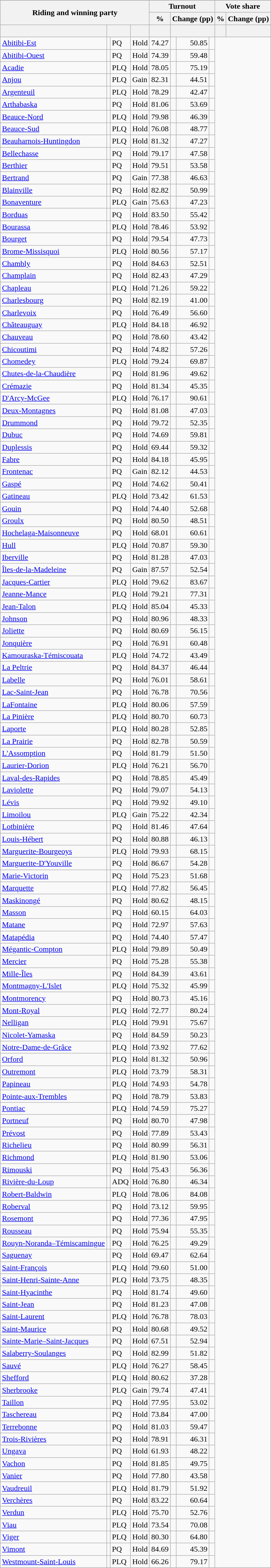<table class="wikitable sortable" style="text-align:right">
<tr>
</tr>
<tr>
<th rowspan="2" colspan="4">Riding and winning party</th>
<th colspan="4">Turnout</th>
<th colspan="4">Vote share</th>
</tr>
<tr>
<th>%</th>
<th colspan="3">Change (pp)</th>
<th>%</th>
<th colspan="3">Change (pp)</th>
</tr>
<tr>
<th> </th>
<th colspan="2"></th>
<th></th>
<th></th>
<th colspan="3"></th>
<th></th>
<th colspan="3"></th>
</tr>
<tr>
<td style="text-align:left"><a href='#'>Abitibi-Est</a></td>
<td></td>
<td style="text-align:left">PQ</td>
<td style="text-align:left">Hold</td>
<td>74.27</td>
<td></td>
<td>50.85</td>
<td></td>
</tr>
<tr>
<td style="text-align:left"><a href='#'>Abitibi-Ouest</a></td>
<td></td>
<td style="text-align:left">PQ</td>
<td style="text-align:left">Hold</td>
<td>74.39</td>
<td></td>
<td>59.48</td>
<td></td>
</tr>
<tr>
<td style="text-align:left"><a href='#'>Acadie</a></td>
<td></td>
<td style="text-align:left">PLQ</td>
<td style="text-align:left">Hold</td>
<td>78.05</td>
<td></td>
<td>75.19</td>
<td></td>
</tr>
<tr>
<td style="text-align:left"><a href='#'>Anjou</a></td>
<td></td>
<td style="text-align:left">PLQ</td>
<td style="text-align:left">Gain</td>
<td>82.31</td>
<td></td>
<td>44.51</td>
<td></td>
</tr>
<tr>
<td style="text-align:left"><a href='#'>Argenteuil</a></td>
<td></td>
<td style="text-align:left">PLQ</td>
<td style="text-align:left">Hold</td>
<td>78.29</td>
<td></td>
<td>42.47</td>
<td></td>
</tr>
<tr>
<td style="text-align:left"><a href='#'>Arthabaska</a></td>
<td></td>
<td style="text-align:left">PQ</td>
<td style="text-align:left">Hold</td>
<td>81.06</td>
<td></td>
<td>53.69</td>
<td></td>
</tr>
<tr>
<td style="text-align:left"><a href='#'>Beauce-Nord</a></td>
<td></td>
<td style="text-align:left">PLQ</td>
<td style="text-align:left">Hold</td>
<td>79.98</td>
<td></td>
<td>46.39</td>
<td></td>
</tr>
<tr>
<td style="text-align:left"><a href='#'>Beauce-Sud</a></td>
<td></td>
<td style="text-align:left">PLQ</td>
<td style="text-align:left">Hold</td>
<td>76.08</td>
<td></td>
<td>48.77</td>
<td></td>
</tr>
<tr>
<td style="text-align:left"><a href='#'>Beauharnois-Huntingdon</a></td>
<td></td>
<td style="text-align:left">PLQ</td>
<td style="text-align:left">Hold</td>
<td>81.32</td>
<td></td>
<td>47.27</td>
<td></td>
</tr>
<tr>
<td style="text-align:left"><a href='#'>Bellechasse</a></td>
<td></td>
<td style="text-align:left">PQ</td>
<td style="text-align:left">Hold</td>
<td>79.17</td>
<td></td>
<td>47.58</td>
<td></td>
</tr>
<tr>
<td style="text-align:left"><a href='#'>Berthier</a></td>
<td></td>
<td style="text-align:left">PQ</td>
<td style="text-align:left">Hold</td>
<td>79.51</td>
<td></td>
<td>53.58</td>
<td></td>
</tr>
<tr>
<td style="text-align:left"><a href='#'>Bertrand</a></td>
<td></td>
<td style="text-align:left">PQ</td>
<td style="text-align:left">Gain</td>
<td>77.38</td>
<td></td>
<td>46.63</td>
<td></td>
</tr>
<tr>
<td style="text-align:left"><a href='#'>Blainville</a></td>
<td></td>
<td style="text-align:left">PQ</td>
<td style="text-align:left">Hold</td>
<td>82.82</td>
<td></td>
<td>50.99</td>
<td></td>
</tr>
<tr>
<td style="text-align:left"><a href='#'>Bonaventure</a></td>
<td></td>
<td style="text-align:left">PLQ</td>
<td style="text-align:left">Gain</td>
<td>75.63</td>
<td></td>
<td>47.23</td>
<td></td>
</tr>
<tr>
<td style="text-align:left"><a href='#'>Borduas</a></td>
<td></td>
<td style="text-align:left">PQ</td>
<td style="text-align:left">Hold</td>
<td>83.50</td>
<td></td>
<td>55.42</td>
<td></td>
</tr>
<tr>
<td style="text-align:left"><a href='#'>Bourassa</a></td>
<td></td>
<td style="text-align:left">PLQ</td>
<td style="text-align:left">Hold</td>
<td>78.46</td>
<td></td>
<td>53.92</td>
<td></td>
</tr>
<tr>
<td style="text-align:left"><a href='#'>Bourget</a></td>
<td></td>
<td style="text-align:left">PQ</td>
<td style="text-align:left">Hold</td>
<td>79.54</td>
<td></td>
<td>47.73</td>
<td></td>
</tr>
<tr>
<td style="text-align:left"><a href='#'>Brome-Missisquoi</a></td>
<td></td>
<td style="text-align:left">PLQ</td>
<td style="text-align:left">Hold</td>
<td>80.56</td>
<td></td>
<td>57.17</td>
<td></td>
</tr>
<tr>
<td style="text-align:left"><a href='#'>Chambly</a></td>
<td></td>
<td style="text-align:left">PQ</td>
<td style="text-align:left">Hold</td>
<td>84.63</td>
<td></td>
<td>52.51</td>
<td></td>
</tr>
<tr>
<td style="text-align:left"><a href='#'>Champlain</a></td>
<td></td>
<td style="text-align:left">PQ</td>
<td style="text-align:left">Hold</td>
<td>82.43</td>
<td></td>
<td>47.29</td>
<td></td>
</tr>
<tr>
<td style="text-align:left"><a href='#'>Chapleau</a></td>
<td></td>
<td style="text-align:left">PLQ</td>
<td style="text-align:left">Hold</td>
<td>71.26</td>
<td></td>
<td>59.22</td>
<td></td>
</tr>
<tr>
<td style="text-align:left"><a href='#'>Charlesbourg</a></td>
<td></td>
<td style="text-align:left">PQ</td>
<td style="text-align:left">Hold</td>
<td>82.19</td>
<td></td>
<td>41.00</td>
<td></td>
</tr>
<tr>
<td style="text-align:left"><a href='#'>Charlevoix</a></td>
<td></td>
<td style="text-align:left">PQ</td>
<td style="text-align:left">Hold</td>
<td>76.49</td>
<td></td>
<td>56.60</td>
<td></td>
</tr>
<tr>
<td style="text-align:left"><a href='#'>Châteauguay</a></td>
<td></td>
<td style="text-align:left">PLQ</td>
<td style="text-align:left">Hold</td>
<td>84.18</td>
<td></td>
<td>46.92</td>
<td></td>
</tr>
<tr>
<td style="text-align:left"><a href='#'>Chauveau</a></td>
<td></td>
<td style="text-align:left">PQ</td>
<td style="text-align:left">Hold</td>
<td>78.60</td>
<td></td>
<td>43.42</td>
<td></td>
</tr>
<tr>
<td style="text-align:left"><a href='#'>Chicoutimi</a></td>
<td></td>
<td style="text-align:left">PQ</td>
<td style="text-align:left">Hold</td>
<td>74.82</td>
<td></td>
<td>57.26</td>
<td></td>
</tr>
<tr>
<td style="text-align:left"><a href='#'>Chomedey</a></td>
<td></td>
<td style="text-align:left">PLQ</td>
<td style="text-align:left">Hold</td>
<td>79.24</td>
<td></td>
<td>69.87</td>
<td></td>
</tr>
<tr>
<td style="text-align:left"><a href='#'>Chutes-de-la-Chaudière</a></td>
<td></td>
<td style="text-align:left">PQ</td>
<td style="text-align:left">Hold</td>
<td>81.96</td>
<td></td>
<td>49.62</td>
<td></td>
</tr>
<tr>
<td style="text-align:left"><a href='#'>Crémazie</a></td>
<td></td>
<td style="text-align:left">PQ</td>
<td style="text-align:left">Hold</td>
<td>81.34</td>
<td></td>
<td>45.35</td>
<td></td>
</tr>
<tr>
<td style="text-align:left"><a href='#'>D'Arcy-McGee</a></td>
<td></td>
<td style="text-align:left">PLQ</td>
<td style="text-align:left">Hold</td>
<td>76.17</td>
<td></td>
<td>90.61</td>
<td></td>
</tr>
<tr>
<td style="text-align:left"><a href='#'>Deux-Montagnes</a></td>
<td></td>
<td style="text-align:left">PQ</td>
<td style="text-align:left">Hold</td>
<td>81.08</td>
<td></td>
<td>47.03</td>
<td></td>
</tr>
<tr>
<td style="text-align:left"><a href='#'>Drummond</a></td>
<td></td>
<td style="text-align:left">PQ</td>
<td style="text-align:left">Hold</td>
<td>79.72</td>
<td></td>
<td>52.35</td>
<td></td>
</tr>
<tr>
<td style="text-align:left"><a href='#'>Dubuc</a></td>
<td></td>
<td style="text-align:left">PQ</td>
<td style="text-align:left">Hold</td>
<td>74.69</td>
<td></td>
<td>59.81</td>
<td></td>
</tr>
<tr>
<td style="text-align:left"><a href='#'>Duplessis</a></td>
<td></td>
<td style="text-align:left">PQ</td>
<td style="text-align:left">Hold</td>
<td>69.44</td>
<td></td>
<td>59.32</td>
<td></td>
</tr>
<tr>
<td style="text-align:left"><a href='#'>Fabre</a></td>
<td></td>
<td style="text-align:left">PQ</td>
<td style="text-align:left">Hold</td>
<td>84.18</td>
<td></td>
<td>45.95</td>
<td></td>
</tr>
<tr>
<td style="text-align:left"><a href='#'>Frontenac</a></td>
<td></td>
<td style="text-align:left">PQ</td>
<td style="text-align:left">Gain</td>
<td>82.12</td>
<td></td>
<td>44.53</td>
<td></td>
</tr>
<tr>
<td style="text-align:left"><a href='#'>Gaspé</a></td>
<td></td>
<td style="text-align:left">PQ</td>
<td style="text-align:left">Hold</td>
<td>74.62</td>
<td></td>
<td>50.41</td>
<td></td>
</tr>
<tr>
<td style="text-align:left"><a href='#'>Gatineau</a></td>
<td></td>
<td style="text-align:left">PLQ</td>
<td style="text-align:left">Hold</td>
<td>73.42</td>
<td></td>
<td>61.53</td>
<td></td>
</tr>
<tr>
<td style="text-align:left"><a href='#'>Gouin</a></td>
<td></td>
<td style="text-align:left">PQ</td>
<td style="text-align:left">Hold</td>
<td>74.40</td>
<td></td>
<td>52.68</td>
<td></td>
</tr>
<tr>
<td style="text-align:left"><a href='#'>Groulx</a></td>
<td></td>
<td style="text-align:left">PQ</td>
<td style="text-align:left">Hold</td>
<td>80.50</td>
<td></td>
<td>48.51</td>
<td></td>
</tr>
<tr>
<td style="text-align:left"><a href='#'>Hochelaga-Maisonneuve</a></td>
<td></td>
<td style="text-align:left">PQ</td>
<td style="text-align:left">Hold</td>
<td>68.01</td>
<td></td>
<td>60.61</td>
<td></td>
</tr>
<tr>
<td style="text-align:left"><a href='#'>Hull</a></td>
<td></td>
<td style="text-align:left">PLQ</td>
<td style="text-align:left">Hold</td>
<td>70.87</td>
<td></td>
<td>59.30</td>
<td></td>
</tr>
<tr>
<td style="text-align:left"><a href='#'>Iberville</a></td>
<td></td>
<td style="text-align:left">PQ</td>
<td style="text-align:left">Hold</td>
<td>81.28</td>
<td></td>
<td>47.03</td>
<td></td>
</tr>
<tr>
<td style="text-align:left"><a href='#'>Îles-de-la-Madeleine</a></td>
<td></td>
<td style="text-align:left">PQ</td>
<td style="text-align:left">Gain</td>
<td>87.57</td>
<td></td>
<td>52.54</td>
<td></td>
</tr>
<tr>
<td style="text-align:left"><a href='#'>Jacques-Cartier</a></td>
<td></td>
<td style="text-align:left">PLQ</td>
<td style="text-align:left">Hold</td>
<td>79.62</td>
<td></td>
<td>83.67</td>
<td></td>
</tr>
<tr>
<td style="text-align:left"><a href='#'>Jeanne-Mance</a></td>
<td></td>
<td style="text-align:left">PLQ</td>
<td style="text-align:left">Hold</td>
<td>79.21</td>
<td></td>
<td>77.31</td>
<td></td>
</tr>
<tr>
<td style="text-align:left"><a href='#'>Jean-Talon</a></td>
<td></td>
<td style="text-align:left">PLQ</td>
<td style="text-align:left">Hold</td>
<td>85.04</td>
<td></td>
<td>45.33</td>
<td></td>
</tr>
<tr>
<td style="text-align:left"><a href='#'>Johnson</a></td>
<td></td>
<td style="text-align:left">PQ</td>
<td style="text-align:left">Hold</td>
<td>80.96</td>
<td></td>
<td>48.33</td>
<td></td>
</tr>
<tr>
<td style="text-align:left"><a href='#'>Joliette</a></td>
<td></td>
<td style="text-align:left">PQ</td>
<td style="text-align:left">Hold</td>
<td>80.69</td>
<td></td>
<td>56.15</td>
<td></td>
</tr>
<tr>
<td style="text-align:left"><a href='#'>Jonquière</a></td>
<td></td>
<td style="text-align:left">PQ</td>
<td style="text-align:left">Hold</td>
<td>76.91</td>
<td></td>
<td>60.48</td>
<td></td>
</tr>
<tr>
<td style="text-align:left"><a href='#'>Kamouraska-Témiscouata</a></td>
<td></td>
<td style="text-align:left">PLQ</td>
<td style="text-align:left">Hold</td>
<td>74.72</td>
<td></td>
<td>43.49</td>
<td></td>
</tr>
<tr>
<td style="text-align:left"><a href='#'>La Peltrie</a></td>
<td></td>
<td style="text-align:left">PQ</td>
<td style="text-align:left">Hold</td>
<td>84.37</td>
<td></td>
<td>46.44</td>
<td></td>
</tr>
<tr>
<td style="text-align:left"><a href='#'>Labelle</a></td>
<td></td>
<td style="text-align:left">PQ</td>
<td style="text-align:left">Hold</td>
<td>76.01</td>
<td></td>
<td>58.61</td>
<td></td>
</tr>
<tr>
<td style="text-align:left"><a href='#'>Lac-Saint-Jean</a></td>
<td></td>
<td style="text-align:left">PQ</td>
<td style="text-align:left">Hold</td>
<td>76.78</td>
<td></td>
<td>70.56</td>
<td></td>
</tr>
<tr>
<td style="text-align:left"><a href='#'>LaFontaine</a></td>
<td></td>
<td style="text-align:left">PLQ</td>
<td style="text-align:left">Hold</td>
<td>80.06</td>
<td></td>
<td>57.59</td>
<td></td>
</tr>
<tr>
<td style="text-align:left"><a href='#'>La Pinière</a></td>
<td></td>
<td style="text-align:left">PLQ</td>
<td style="text-align:left">Hold</td>
<td>80.70</td>
<td></td>
<td>60.73</td>
<td></td>
</tr>
<tr>
<td style="text-align:left"><a href='#'>Laporte</a></td>
<td></td>
<td style="text-align:left">PLQ</td>
<td style="text-align:left">Hold</td>
<td>80.28</td>
<td></td>
<td>52.85</td>
<td></td>
</tr>
<tr>
<td style="text-align:left"><a href='#'>La Prairie</a></td>
<td></td>
<td style="text-align:left">PQ</td>
<td style="text-align:left">Hold</td>
<td>82.78</td>
<td></td>
<td>50.59</td>
<td></td>
</tr>
<tr>
<td style="text-align:left"><a href='#'>L'Assomption</a></td>
<td></td>
<td style="text-align:left">PQ</td>
<td style="text-align:left">Hold</td>
<td>81.79</td>
<td></td>
<td>51.50</td>
<td></td>
</tr>
<tr>
<td style="text-align:left"><a href='#'>Laurier-Dorion</a></td>
<td></td>
<td style="text-align:left">PLQ</td>
<td style="text-align:left">Hold</td>
<td>76.21</td>
<td></td>
<td>56.70</td>
<td></td>
</tr>
<tr>
<td style="text-align:left"><a href='#'>Laval-des-Rapides</a></td>
<td></td>
<td style="text-align:left">PQ</td>
<td style="text-align:left">Hold</td>
<td>78.85</td>
<td></td>
<td>45.49</td>
<td></td>
</tr>
<tr>
<td style="text-align:left"><a href='#'>Laviolette</a></td>
<td></td>
<td style="text-align:left">PQ</td>
<td style="text-align:left">Hold</td>
<td>79.07</td>
<td></td>
<td>54.13</td>
<td></td>
</tr>
<tr>
<td style="text-align:left"><a href='#'>Lévis</a></td>
<td></td>
<td style="text-align:left">PQ</td>
<td style="text-align:left">Hold</td>
<td>79.92</td>
<td></td>
<td>49.10</td>
<td></td>
</tr>
<tr>
<td style="text-align:left"><a href='#'>Limoilou</a></td>
<td></td>
<td style="text-align:left">PLQ</td>
<td style="text-align:left">Gain</td>
<td>75.22</td>
<td></td>
<td>42.34</td>
<td></td>
</tr>
<tr>
<td style="text-align:left"><a href='#'>Lotbinière</a></td>
<td></td>
<td style="text-align:left">PQ</td>
<td style="text-align:left">Hold</td>
<td>81.46</td>
<td></td>
<td>47.64</td>
<td></td>
</tr>
<tr>
<td style="text-align:left"><a href='#'>Louis-Hébert</a></td>
<td></td>
<td style="text-align:left">PQ</td>
<td style="text-align:left">Hold</td>
<td>80.88</td>
<td></td>
<td>46.13</td>
<td></td>
</tr>
<tr>
<td style="text-align:left"><a href='#'>Marguerite-Bourgeoys</a></td>
<td></td>
<td style="text-align:left">PLQ</td>
<td style="text-align:left">Hold</td>
<td>79.93</td>
<td></td>
<td>68.15</td>
<td></td>
</tr>
<tr>
<td style="text-align:left"><a href='#'>Marguerite-D'Youville</a></td>
<td></td>
<td style="text-align:left">PQ</td>
<td style="text-align:left">Hold</td>
<td>86.67</td>
<td></td>
<td>54.28</td>
<td></td>
</tr>
<tr>
<td style="text-align:left"><a href='#'>Marie-Victorin</a></td>
<td></td>
<td style="text-align:left">PQ</td>
<td style="text-align:left">Hold</td>
<td>75.23</td>
<td></td>
<td>51.68</td>
<td></td>
</tr>
<tr>
<td style="text-align:left"><a href='#'>Marquette</a></td>
<td></td>
<td style="text-align:left">PLQ</td>
<td style="text-align:left">Hold</td>
<td>77.82</td>
<td></td>
<td>56.45</td>
<td></td>
</tr>
<tr>
<td style="text-align:left"><a href='#'>Maskinongé</a></td>
<td></td>
<td style="text-align:left">PQ</td>
<td style="text-align:left">Hold</td>
<td>80.62</td>
<td></td>
<td>48.15</td>
<td></td>
</tr>
<tr>
<td style="text-align:left"><a href='#'>Masson</a></td>
<td></td>
<td style="text-align:left">PQ</td>
<td style="text-align:left">Hold</td>
<td>60.15</td>
<td></td>
<td>64.03</td>
<td></td>
</tr>
<tr>
<td style="text-align:left"><a href='#'>Matane</a></td>
<td></td>
<td style="text-align:left">PQ</td>
<td style="text-align:left">Hold</td>
<td>72.97</td>
<td></td>
<td>57.63</td>
<td></td>
</tr>
<tr>
<td style="text-align:left"><a href='#'>Matapédia</a></td>
<td></td>
<td style="text-align:left">PQ</td>
<td style="text-align:left">Hold</td>
<td>74.40</td>
<td></td>
<td>57.47</td>
<td></td>
</tr>
<tr>
<td style="text-align:left"><a href='#'>Mégantic-Compton</a></td>
<td></td>
<td style="text-align:left">PLQ</td>
<td style="text-align:left">Hold</td>
<td>79.89</td>
<td></td>
<td>50.49</td>
<td></td>
</tr>
<tr>
<td style="text-align:left"><a href='#'>Mercier</a></td>
<td></td>
<td style="text-align:left">PQ</td>
<td style="text-align:left">Hold</td>
<td>75.28</td>
<td></td>
<td>55.38</td>
<td></td>
</tr>
<tr>
<td style="text-align:left"><a href='#'>Mille-Îles</a></td>
<td></td>
<td style="text-align:left">PQ</td>
<td style="text-align:left">Hold</td>
<td>84.39</td>
<td></td>
<td>43.61</td>
<td></td>
</tr>
<tr>
<td style="text-align:left"><a href='#'>Montmagny-L'Islet</a></td>
<td></td>
<td style="text-align:left">PLQ</td>
<td style="text-align:left">Hold</td>
<td>75.32</td>
<td></td>
<td>45.99</td>
<td></td>
</tr>
<tr>
<td style="text-align:left"><a href='#'>Montmorency</a></td>
<td></td>
<td style="text-align:left">PQ</td>
<td style="text-align:left">Hold</td>
<td>80.73</td>
<td></td>
<td>45.16</td>
<td></td>
</tr>
<tr>
<td style="text-align:left"><a href='#'>Mont-Royal</a></td>
<td></td>
<td style="text-align:left">PLQ</td>
<td style="text-align:left">Hold</td>
<td>72.77</td>
<td></td>
<td>80.24</td>
<td></td>
</tr>
<tr>
<td style="text-align:left"><a href='#'>Nelligan</a></td>
<td></td>
<td style="text-align:left">PLQ</td>
<td style="text-align:left">Hold</td>
<td>79.91</td>
<td></td>
<td>75.67</td>
<td></td>
</tr>
<tr>
<td style="text-align:left"><a href='#'>Nicolet-Yamaska</a></td>
<td></td>
<td style="text-align:left">PQ</td>
<td style="text-align:left">Hold</td>
<td>84.59</td>
<td></td>
<td>50.23</td>
<td></td>
</tr>
<tr>
<td style="text-align:left"><a href='#'>Notre-Dame-de-Grâce</a></td>
<td></td>
<td style="text-align:left">PLQ</td>
<td style="text-align:left">Hold</td>
<td>73.92</td>
<td></td>
<td>77.62</td>
<td></td>
</tr>
<tr>
<td style="text-align:left"><a href='#'>Orford</a></td>
<td></td>
<td style="text-align:left">PLQ</td>
<td style="text-align:left">Hold</td>
<td>81.32</td>
<td></td>
<td>50.96</td>
<td></td>
</tr>
<tr>
<td style="text-align:left"><a href='#'>Outremont</a></td>
<td></td>
<td style="text-align:left">PLQ</td>
<td style="text-align:left">Hold</td>
<td>73.79</td>
<td></td>
<td>58.31</td>
<td></td>
</tr>
<tr>
<td style="text-align:left"><a href='#'>Papineau</a></td>
<td></td>
<td style="text-align:left">PLQ</td>
<td style="text-align:left">Hold</td>
<td>74.93</td>
<td></td>
<td>54.78</td>
<td></td>
</tr>
<tr>
<td style="text-align:left"><a href='#'>Pointe-aux-Trembles</a></td>
<td></td>
<td style="text-align:left">PQ</td>
<td style="text-align:left">Hold</td>
<td>78.79</td>
<td></td>
<td>53.83</td>
<td></td>
</tr>
<tr>
<td style="text-align:left"><a href='#'>Pontiac</a></td>
<td></td>
<td style="text-align:left">PLQ</td>
<td style="text-align:left">Hold</td>
<td>74.59</td>
<td></td>
<td>75.27</td>
<td></td>
</tr>
<tr>
<td style="text-align:left"><a href='#'>Portneuf</a></td>
<td></td>
<td style="text-align:left">PQ</td>
<td style="text-align:left">Hold</td>
<td>80.70</td>
<td></td>
<td>47.98</td>
<td></td>
</tr>
<tr>
<td style="text-align:left"><a href='#'>Prévost</a></td>
<td></td>
<td style="text-align:left">PQ</td>
<td style="text-align:left">Hold</td>
<td>77.89</td>
<td></td>
<td>53.43</td>
<td></td>
</tr>
<tr>
<td style="text-align:left"><a href='#'>Richelieu</a></td>
<td></td>
<td style="text-align:left">PQ</td>
<td style="text-align:left">Hold</td>
<td>80.99</td>
<td></td>
<td>56.31</td>
<td></td>
</tr>
<tr>
<td style="text-align:left"><a href='#'>Richmond</a></td>
<td></td>
<td style="text-align:left">PLQ</td>
<td style="text-align:left">Hold</td>
<td>81.90</td>
<td></td>
<td>53.06</td>
<td></td>
</tr>
<tr>
<td style="text-align:left"><a href='#'>Rimouski</a></td>
<td></td>
<td style="text-align:left">PQ</td>
<td style="text-align:left">Hold</td>
<td>75.43</td>
<td></td>
<td>56.36</td>
<td></td>
</tr>
<tr>
<td style="text-align:left"><a href='#'>Rivière-du-Loup</a></td>
<td></td>
<td style="text-align:left">ADQ</td>
<td style="text-align:left">Hold</td>
<td>76.80</td>
<td></td>
<td>46.34</td>
<td></td>
</tr>
<tr>
<td style="text-align:left"><a href='#'>Robert-Baldwin</a></td>
<td></td>
<td style="text-align:left">PLQ</td>
<td style="text-align:left">Hold</td>
<td>78.06</td>
<td></td>
<td>84.08</td>
<td></td>
</tr>
<tr>
<td style="text-align:left"><a href='#'>Roberval</a></td>
<td></td>
<td style="text-align:left">PQ</td>
<td style="text-align:left">Hold</td>
<td>73.12</td>
<td></td>
<td>59.95</td>
<td></td>
</tr>
<tr>
<td style="text-align:left"><a href='#'>Rosemont</a></td>
<td></td>
<td style="text-align:left">PQ</td>
<td style="text-align:left">Hold</td>
<td>77.36</td>
<td></td>
<td>47.95</td>
<td></td>
</tr>
<tr>
<td style="text-align:left"><a href='#'>Rousseau</a></td>
<td></td>
<td style="text-align:left">PQ</td>
<td style="text-align:left">Hold</td>
<td>75.94</td>
<td></td>
<td>55.35</td>
<td></td>
</tr>
<tr>
<td style="text-align:left"><a href='#'>Rouyn-Noranda–Témiscamingue</a></td>
<td></td>
<td style="text-align:left">PQ</td>
<td style="text-align:left">Hold</td>
<td>76.25</td>
<td></td>
<td>49.29</td>
<td></td>
</tr>
<tr>
<td style="text-align:left"><a href='#'>Saguenay</a></td>
<td></td>
<td style="text-align:left">PQ</td>
<td style="text-align:left">Hold</td>
<td>69.47</td>
<td></td>
<td>62.64</td>
<td></td>
</tr>
<tr>
<td style="text-align:left"><a href='#'>Saint-François</a></td>
<td></td>
<td style="text-align:left">PLQ</td>
<td style="text-align:left">Hold</td>
<td>79.60</td>
<td></td>
<td>51.00</td>
<td></td>
</tr>
<tr>
<td style="text-align:left"><a href='#'>Saint-Henri-Sainte-Anne</a></td>
<td></td>
<td style="text-align:left">PLQ</td>
<td style="text-align:left">Hold</td>
<td>73.75</td>
<td></td>
<td>48.35</td>
<td></td>
</tr>
<tr>
<td style="text-align:left"><a href='#'>Saint-Hyacinthe</a></td>
<td></td>
<td style="text-align:left">PQ</td>
<td style="text-align:left">Hold</td>
<td>81.74</td>
<td></td>
<td>49.60</td>
<td></td>
</tr>
<tr>
<td style="text-align:left"><a href='#'>Saint-Jean</a></td>
<td></td>
<td style="text-align:left">PQ</td>
<td style="text-align:left">Hold</td>
<td>81.23</td>
<td></td>
<td>47.08</td>
<td></td>
</tr>
<tr>
<td style="text-align:left"><a href='#'>Saint-Laurent</a></td>
<td></td>
<td style="text-align:left">PLQ</td>
<td style="text-align:left">Hold</td>
<td>76.78</td>
<td></td>
<td>78.03</td>
<td></td>
</tr>
<tr>
<td style="text-align:left"><a href='#'>Saint-Maurice</a></td>
<td></td>
<td style="text-align:left">PQ</td>
<td style="text-align:left">Hold</td>
<td>80.68</td>
<td></td>
<td>49.52</td>
<td></td>
</tr>
<tr>
<td style="text-align:left"><a href='#'>Sainte-Marie–Saint-Jacques</a></td>
<td></td>
<td style="text-align:left">PQ</td>
<td style="text-align:left">Hold</td>
<td>67.51</td>
<td></td>
<td>52.94</td>
<td></td>
</tr>
<tr>
<td style="text-align:left"><a href='#'>Salaberry-Soulanges</a></td>
<td></td>
<td style="text-align:left">PQ</td>
<td style="text-align:left">Hold</td>
<td>82.99</td>
<td></td>
<td>51.82</td>
<td></td>
</tr>
<tr>
<td style="text-align:left"><a href='#'>Sauvé</a></td>
<td></td>
<td style="text-align:left">PLQ</td>
<td style="text-align:left">Hold</td>
<td>76.27</td>
<td></td>
<td>58.45</td>
<td></td>
</tr>
<tr>
<td style="text-align:left"><a href='#'>Shefford</a></td>
<td></td>
<td style="text-align:left">PLQ</td>
<td style="text-align:left">Hold</td>
<td>80.62</td>
<td></td>
<td>37.28</td>
<td></td>
</tr>
<tr>
<td style="text-align:left"><a href='#'>Sherbrooke</a></td>
<td></td>
<td style="text-align:left">PLQ</td>
<td style="text-align:left">Gain</td>
<td>79.74</td>
<td></td>
<td>47.41</td>
<td></td>
</tr>
<tr>
<td style="text-align:left"><a href='#'>Taillon</a></td>
<td></td>
<td style="text-align:left">PQ</td>
<td style="text-align:left">Hold</td>
<td>77.95</td>
<td></td>
<td>53.02</td>
<td></td>
</tr>
<tr>
<td style="text-align:left"><a href='#'>Taschereau</a></td>
<td></td>
<td style="text-align:left">PQ</td>
<td style="text-align:left">Hold</td>
<td>73.84</td>
<td></td>
<td>47.00</td>
<td></td>
</tr>
<tr>
<td style="text-align:left"><a href='#'>Terrebonne</a></td>
<td></td>
<td style="text-align:left">PQ</td>
<td style="text-align:left">Hold</td>
<td>81.03</td>
<td></td>
<td>59.47</td>
<td></td>
</tr>
<tr>
<td style="text-align:left"><a href='#'>Trois-Rivières</a></td>
<td></td>
<td style="text-align:left">PQ</td>
<td style="text-align:left">Hold</td>
<td>78.91</td>
<td></td>
<td>46.31</td>
<td></td>
</tr>
<tr>
<td style="text-align:left"><a href='#'>Ungava</a></td>
<td></td>
<td style="text-align:left">PQ</td>
<td style="text-align:left">Hold</td>
<td>61.93</td>
<td></td>
<td>48.22</td>
<td></td>
</tr>
<tr>
<td style="text-align:left"><a href='#'>Vachon</a></td>
<td></td>
<td style="text-align:left">PQ</td>
<td style="text-align:left">Hold</td>
<td>81.85</td>
<td></td>
<td>49.75</td>
<td></td>
</tr>
<tr>
<td style="text-align:left"><a href='#'>Vanier</a></td>
<td></td>
<td style="text-align:left">PQ</td>
<td style="text-align:left">Hold</td>
<td>77.80</td>
<td></td>
<td>43.58</td>
<td></td>
</tr>
<tr>
<td style="text-align:left"><a href='#'>Vaudreuil</a></td>
<td></td>
<td style="text-align:left">PLQ</td>
<td style="text-align:left">Hold</td>
<td>81.79</td>
<td></td>
<td>51.92</td>
<td></td>
</tr>
<tr>
<td style="text-align:left"><a href='#'>Verchères</a></td>
<td></td>
<td style="text-align:left">PQ</td>
<td style="text-align:left">Hold</td>
<td>83.22</td>
<td></td>
<td>60.64</td>
<td></td>
</tr>
<tr>
<td style="text-align:left"><a href='#'>Verdun</a></td>
<td></td>
<td style="text-align:left">PLQ</td>
<td style="text-align:left">Hold</td>
<td>75.70</td>
<td></td>
<td>52.76</td>
<td></td>
</tr>
<tr>
<td style="text-align:left"><a href='#'>Viau</a></td>
<td></td>
<td style="text-align:left">PLQ</td>
<td style="text-align:left">Hold</td>
<td>73.54</td>
<td></td>
<td>70.08</td>
<td></td>
</tr>
<tr>
<td style="text-align:left"><a href='#'>Viger</a></td>
<td></td>
<td style="text-align:left">PLQ</td>
<td style="text-align:left">Hold</td>
<td>80.30</td>
<td></td>
<td>64.80</td>
<td></td>
</tr>
<tr>
<td style="text-align:left"><a href='#'>Vimont</a></td>
<td></td>
<td style="text-align:left">PQ</td>
<td style="text-align:left">Hold</td>
<td>84.69</td>
<td></td>
<td>45.39</td>
<td></td>
</tr>
<tr>
<td style="text-align:left"><a href='#'>Westmount-Saint-Louis</a></td>
<td></td>
<td style="text-align:left">PLQ</td>
<td style="text-align:left">Hold</td>
<td>66.26</td>
<td></td>
<td>79.17</td>
<td></td>
</tr>
</table>
